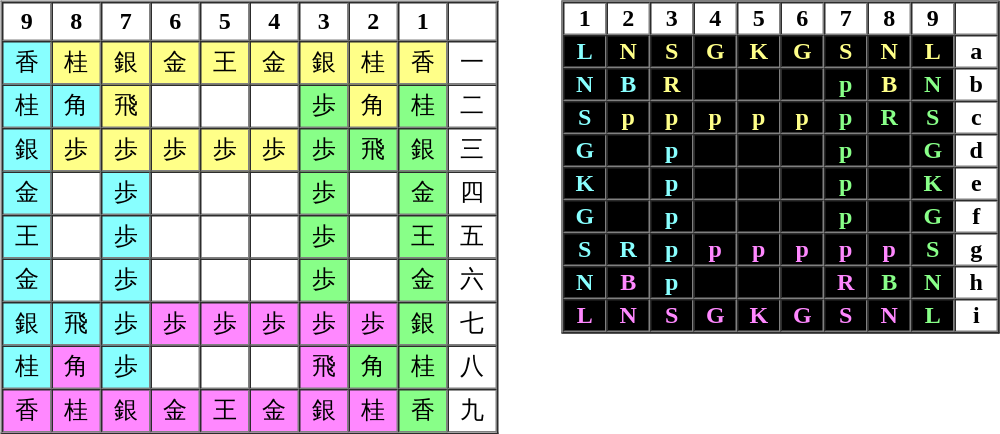<table border="0">
<tr>
<td valign="top"><br><table border="1" cellpadding="3" cellspacing="0" style="text-align:center;" style="background:#000000">
<tr align=center border="0" style="background:white;">
<th style="width:25px">9</th>
<th style="width:25px">8</th>
<th style="width:25px">7</th>
<th style="width:25px">6</th>
<th style="width:25px">5</th>
<th style="width:25px">4</th>
<th style="width:25px">3</th>
<th style="width:25px">2</th>
<th style="width:25px">1</th>
<th style="width:25px"> </th>
</tr>
<tr align=center>
<td style="background:#88ffff;">香</td>
<td style="background:#ffff88;">桂</td>
<td style="background:#ffff88;">銀</td>
<td style="background:#ffff88;">金</td>
<td style="background:#ffff88;">王</td>
<td style="background:#ffff88;">金</td>
<td style="background:#ffff88;">銀</td>
<td style="background:#ffff88;">桂</td>
<td style="background:#ffff88;">香</td>
<td style="background:white; color:black">一</td>
</tr>
<tr align=center>
<td style="background:#88ffff;">桂</td>
<td style="background:#88ffff;">角</td>
<td style="background:#ffff88;">飛</td>
<td> </td>
<td> </td>
<td> </td>
<td style="background:#88ff88;">歩</td>
<td style="background:#ffff88;">角</td>
<td style="background:#88ff88;">桂</td>
<td style="background:white; color:black">二</td>
</tr>
<tr align=center>
<td style="background:#88ffff;">銀</td>
<td style="background:#ffff88;">歩</td>
<td style="background:#ffff88;">歩</td>
<td style="background:#ffff88;">歩</td>
<td style="background:#ffff88;">歩</td>
<td style="background:#ffff88;">歩</td>
<td style="background:#88ff88;">歩</td>
<td style="background:#88ff88;">飛</td>
<td style="background:#88ff88;">銀</td>
<td style="background:white; color:black">三</td>
</tr>
<tr align=center>
<td style="background:#88ffff;">金</td>
<td> </td>
<td style="background:#88ffff;">歩</td>
<td> </td>
<td> </td>
<td> </td>
<td style="background:#88ff88;">歩</td>
<td> </td>
<td style="background:#88ff88;">金</td>
<td style="background:white; color:black">四</td>
</tr>
<tr align=center>
<td style="background:#88ffff;">王</td>
<td> </td>
<td style="background:#88ffff;">歩</td>
<td> </td>
<td> </td>
<td> </td>
<td style="background:#88ff88;">歩</td>
<td> </td>
<td style="background:#88ff88;">王</td>
<td style="background:white; color:black">五</td>
</tr>
<tr align=center>
<td style="background:#88ffff;">金</td>
<td> </td>
<td style="background:#88ffff;">歩</td>
<td> </td>
<td> </td>
<td> </td>
<td style="background:#88ff88;">歩</td>
<td> </td>
<td style="background:#88ff88;">金</td>
<td style="background:white; color:black">六</td>
</tr>
<tr align=center>
<td style="background:#88ffff;">銀</td>
<td style="background:#88ffff;">飛</td>
<td style="background:#88ffff;">歩</td>
<td style="background:#ff88ff;">歩</td>
<td style="background:#ff88ff;">歩</td>
<td style="background:#ff88ff;">歩</td>
<td style="background:#ff88ff;">歩</td>
<td style="background:#ff88ff;">歩</td>
<td style="background:#88ff88;">銀</td>
<td style="background:white; color:black">七</td>
</tr>
<tr align=center>
<td style="background:#88ffff;">桂</td>
<td style="background:#ff88ff;">角</td>
<td style="background:#88ffff;">歩</td>
<td> </td>
<td> </td>
<td> </td>
<td style="background:#ff88ff;">飛</td>
<td style="background:#88ff88;">角</td>
<td style="background:#88ff88;">桂</td>
<td style="width:20px" style="background:white; color:black">八</td>
</tr>
<tr align=center>
<td style="background:#ff88ff;">香</td>
<td style="background:#ff88ff;">桂</td>
<td style="background:#ff88ff;">銀</td>
<td style="background:#ff88ff;">金</td>
<td style="background:#ff88ff;">王</td>
<td style="background:#ff88ff;">金</td>
<td style="background:#ff88ff;">銀</td>
<td style="background:#ff88ff;">桂</td>
<td style="background:#88ff88;">香</td>
<td style="background:white; color:black">九</td>
</tr>
</table>
</td>
<td style="width:34px"> </td>
<td valign="top"><br><table style="background:#000000" border="1" cellspacing="0">
<tr align=center border="0" style="background:white;">
<th style="width:25px">1</th>
<th style="width:25px">2</th>
<th style="width:25px">3</th>
<th style="width:25px">4</th>
<th style="width:25px">5</th>
<th style="width:25px">6</th>
<th style="width:25px">7</th>
<th style="width:25px">8</th>
<th style="width:25px">9</th>
<th style="width:25px"> </th>
</tr>
<tr align=center style="color:white">
<td style="color:#88ffff"><strong>L</strong></td>
<td style="color:#ffff88"><strong>N</strong></td>
<td style="color:#ffff88"><strong>S</strong></td>
<td style="color:#ffff88"><strong>G</strong></td>
<td style="color:#ffff88"><strong>K</strong></td>
<td style="color:#ffff88"><strong>G</strong></td>
<td style="color:#ffff88"><strong>S</strong></td>
<td style="color:#ffff88"><strong>N</strong></td>
<td style="color:#ffff88"><strong>L</strong></td>
<td style="background:white; color:black"><strong>a</strong></td>
</tr>
<tr align=center>
<td style="color:#88ffff"><strong>N</strong></td>
<td style="color:#88ffff"><strong>B</strong></td>
<td style="color:#ffff88"><strong>R</strong></td>
<td> </td>
<td> </td>
<td> </td>
<td style="color:#88ff88"><strong>p</strong></td>
<td style="color:#ffff88"><strong>B</strong></td>
<td style="color:#88ff88"><strong>N</strong></td>
<td style="background:white; color:black"><strong>b</strong></td>
</tr>
<tr align=center>
<td style="color:#88ffff"><strong>S</strong></td>
<td style="color:#ffff88"><strong>p</strong></td>
<td style="color:#ffff88"><strong>p</strong></td>
<td style="color:#ffff88"><strong>p</strong></td>
<td style="color:#ffff88"><strong>p</strong></td>
<td style="color:#ffff88"><strong>p</strong></td>
<td style="color:#88ff88"><strong>p</strong></td>
<td style="color:#88ff88"><strong>R</strong></td>
<td style="color:#88ff88"><strong>S</strong></td>
<td style="background:white; color:black"><strong>c</strong></td>
</tr>
<tr align=center>
<td style="color:#88ffff"><strong>G</strong></td>
<td> </td>
<td style="color:#88ffff"><strong>p</strong></td>
<td> </td>
<td> </td>
<td> </td>
<td style="color:#88ff88"><strong>p</strong></td>
<td> </td>
<td style="color:#88ff88"><strong>G</strong></td>
<td style="background:white; color:black"><strong>d</strong></td>
</tr>
<tr align=center>
<td style="color:#88ffff"><strong>K</strong></td>
<td> </td>
<td style="color:#88ffff"><strong>p</strong></td>
<td> </td>
<td> </td>
<td> </td>
<td style="color:#88ff88"><strong>p</strong></td>
<td> </td>
<td style="color:#88ff88"><strong>K</strong></td>
<td style="background:white; color:black"><strong>e</strong></td>
</tr>
<tr align=center>
<td style="color:#88ffff"><strong>G</strong></td>
<td> </td>
<td style="color:#88ffff"><strong>p</strong></td>
<td> </td>
<td> </td>
<td> </td>
<td style="color:#88ff88"><strong>p</strong></td>
<td> </td>
<td style="color:#88ff88"><strong>G</strong></td>
<td style="background:white; color:black"><strong>f</strong></td>
</tr>
<tr align=center>
<td style="color:#88ffff"><strong>S</strong></td>
<td style="color:#88ffff"><strong>R</strong></td>
<td style="color:#88ffff"><strong>p</strong></td>
<td style="color:#ff88ff"><strong>p</strong></td>
<td style="color:#ff88ff"><strong>p</strong></td>
<td style="color:#ff88ff"><strong>p</strong></td>
<td style="color:#ff88ff"><strong>p</strong></td>
<td style="color:#ff88ff"><strong>p</strong></td>
<td style="color:#88ff88"><strong>S</strong></td>
<td style="background:white; color:black"><strong>g</strong></td>
</tr>
<tr align=center>
<td style="color:#88ffff"><strong>N</strong></td>
<td style="color:#ff88ff"><strong>B</strong></td>
<td style="color:#88ffff"><strong>p</strong></td>
<td> </td>
<td> </td>
<td> </td>
<td style="color:#ff88ff"><strong>R</strong></td>
<td style="color:#88ff88"><strong>B</strong></td>
<td style="color:#88ff88"><strong>N</strong></td>
<td style="background:white; color:black"><strong>h</strong></td>
</tr>
<tr align=center>
<td style="color:#ff88ff"><strong>L</strong></td>
<td style="color:#ff88ff"><strong>N</strong></td>
<td style="color:#ff88ff"><strong>S</strong></td>
<td style="color:#ff88ff"><strong>G</strong></td>
<td style="color:#ff88ff"><strong>K</strong></td>
<td style="color:#ff88ff"><strong>G</strong></td>
<td style="color:#ff88ff"><strong>S</strong></td>
<td style="color:#ff88ff"><strong>N</strong></td>
<td style="color:#88ff88"><strong>L</strong></td>
<td style="background:white; color:black"><strong>i</strong></td>
</tr>
</table>
</td>
</tr>
</table>
